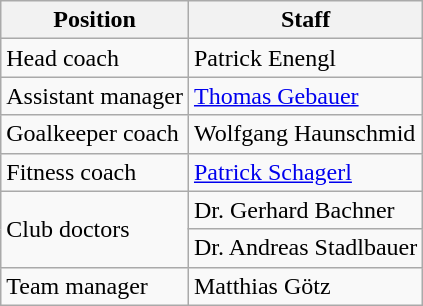<table class="wikitable">
<tr>
<th>Position</th>
<th>Staff</th>
</tr>
<tr>
<td>Head coach</td>
<td> Patrick Enengl</td>
</tr>
<tr>
<td>Assistant manager</td>
<td> <a href='#'>Thomas Gebauer</a></td>
</tr>
<tr>
<td>Goalkeeper coach</td>
<td> Wolfgang Haunschmid</td>
</tr>
<tr>
<td>Fitness coach</td>
<td> <a href='#'>Patrick Schagerl</a></td>
</tr>
<tr>
<td rowspan="2">Club doctors</td>
<td> Dr. Gerhard Bachner</td>
</tr>
<tr>
<td> Dr. Andreas Stadlbauer</td>
</tr>
<tr>
<td>Team manager</td>
<td> Matthias Götz</td>
</tr>
</table>
